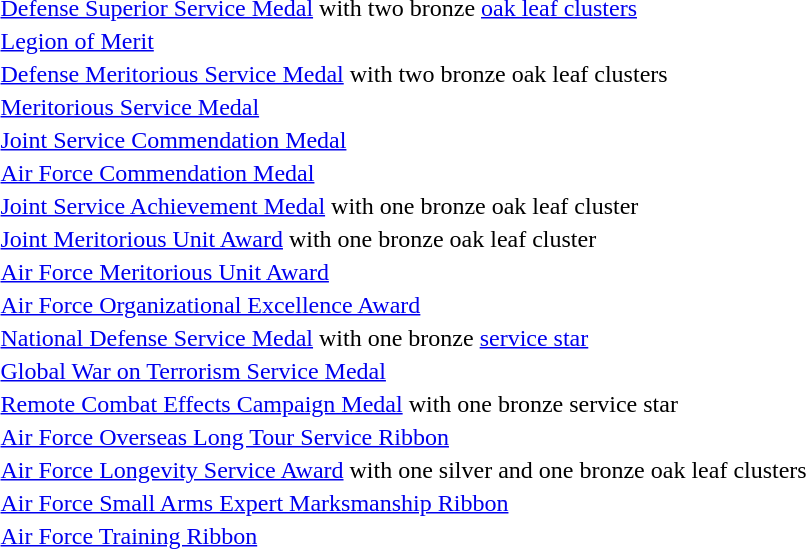<table>
<tr>
<td></td>
<td><a href='#'>Defense Superior Service Medal</a> with two bronze <a href='#'>oak leaf clusters</a></td>
</tr>
<tr>
<td></td>
<td><a href='#'>Legion of Merit</a></td>
</tr>
<tr>
<td></td>
<td><a href='#'>Defense Meritorious Service Medal</a> with two bronze oak leaf clusters</td>
</tr>
<tr>
<td></td>
<td><a href='#'>Meritorious Service Medal</a></td>
</tr>
<tr>
<td></td>
<td><a href='#'>Joint Service Commendation Medal</a></td>
</tr>
<tr>
<td></td>
<td><a href='#'>Air Force Commendation Medal</a></td>
</tr>
<tr>
<td></td>
<td><a href='#'>Joint Service Achievement Medal</a> with one bronze oak leaf cluster</td>
</tr>
<tr>
<td></td>
<td><a href='#'>Joint Meritorious Unit Award</a> with one bronze oak leaf cluster</td>
</tr>
<tr>
<td></td>
<td><a href='#'>Air Force Meritorious Unit Award</a></td>
</tr>
<tr>
<td></td>
<td><a href='#'>Air Force Organizational Excellence Award</a></td>
</tr>
<tr>
<td></td>
<td><a href='#'>National Defense Service Medal</a> with one bronze <a href='#'>service star</a></td>
</tr>
<tr>
<td></td>
<td><a href='#'>Global War on Terrorism Service Medal</a></td>
</tr>
<tr>
<td></td>
<td><a href='#'>Remote Combat Effects Campaign Medal</a> with one bronze service star</td>
</tr>
<tr>
<td></td>
<td><a href='#'>Air Force Overseas Long Tour Service Ribbon</a></td>
</tr>
<tr>
<td></td>
<td><a href='#'>Air Force Longevity Service Award</a> with one silver and one bronze oak leaf clusters</td>
</tr>
<tr>
<td></td>
<td><a href='#'>Air Force Small Arms Expert Marksmanship Ribbon</a></td>
</tr>
<tr>
<td></td>
<td><a href='#'>Air Force Training Ribbon</a></td>
</tr>
</table>
